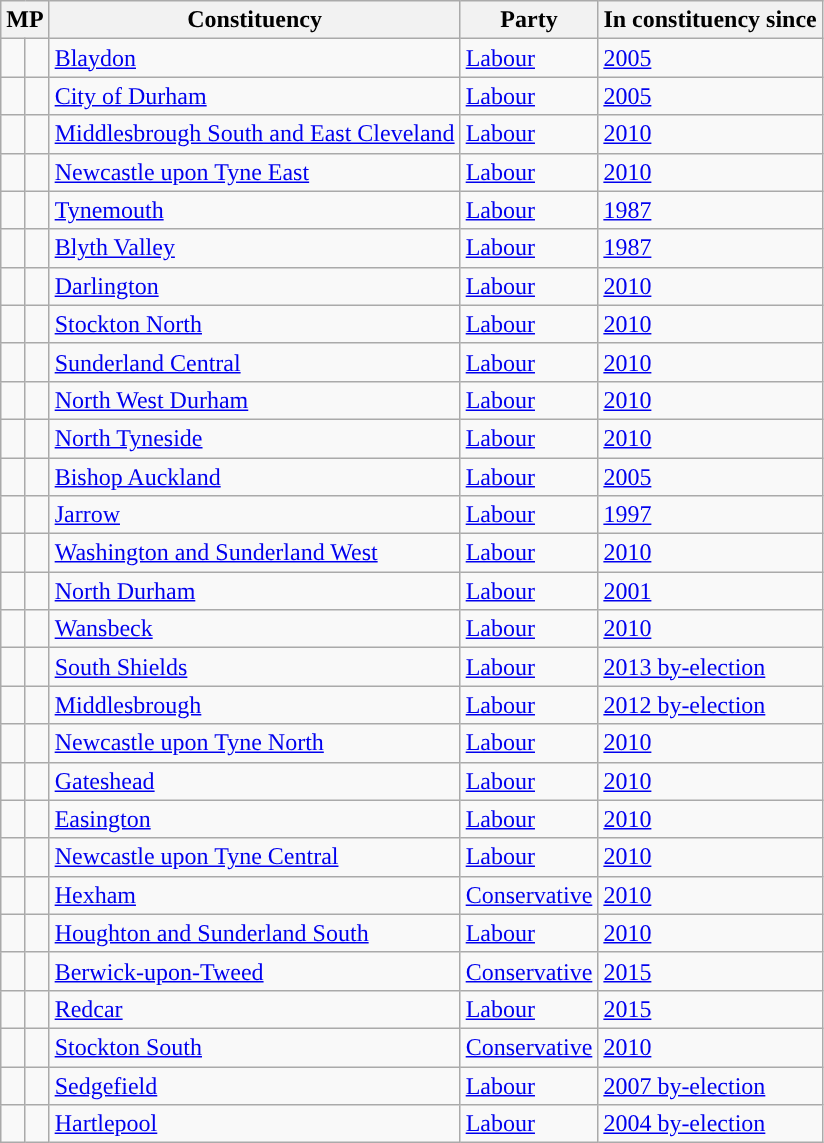<table class="wikitable sortable">
<tr>
<th colspan=2>MP</th>
<th>Constituency</th>
<th>Party</th>
<th>In constituency since</th>
</tr>
<tr>
<td style="background-color: "></td>
<td></td>
<td><a href='#'>Blaydon</a></td>
<td><a href='#'>Labour</a></td>
<td><a href='#'>2005</a></td>
</tr>
<tr>
<td style="background-color: "></td>
<td></td>
<td><a href='#'>City of Durham</a></td>
<td><a href='#'>Labour</a></td>
<td><a href='#'>2005</a></td>
</tr>
<tr>
<td style="background-color: "></td>
<td></td>
<td><a href='#'>Middlesbrough South and East Cleveland</a></td>
<td><a href='#'>Labour</a></td>
<td><a href='#'>2010</a></td>
</tr>
<tr>
<td style="background-color: "></td>
<td></td>
<td><a href='#'>Newcastle upon Tyne East</a></td>
<td><a href='#'>Labour</a></td>
<td><a href='#'>2010</a></td>
</tr>
<tr>
<td style="background-color: "></td>
<td></td>
<td><a href='#'>Tynemouth</a></td>
<td><a href='#'>Labour</a></td>
<td><a href='#'>1987</a></td>
</tr>
<tr>
<td style="background-color: "></td>
<td></td>
<td><a href='#'>Blyth Valley</a></td>
<td><a href='#'>Labour</a></td>
<td><a href='#'>1987</a></td>
</tr>
<tr>
<td style="background-color: "></td>
<td></td>
<td><a href='#'>Darlington</a></td>
<td><a href='#'>Labour</a></td>
<td><a href='#'>2010</a></td>
</tr>
<tr>
<td style="background-color: "></td>
<td></td>
<td><a href='#'>Stockton North</a></td>
<td><a href='#'>Labour</a></td>
<td><a href='#'>2010</a></td>
</tr>
<tr>
<td style="background-color: "></td>
<td></td>
<td><a href='#'>Sunderland Central</a></td>
<td><a href='#'>Labour</a></td>
<td><a href='#'>2010</a></td>
</tr>
<tr>
<td style="background-color: "></td>
<td></td>
<td><a href='#'>North West Durham</a></td>
<td><a href='#'>Labour</a></td>
<td><a href='#'>2010</a></td>
</tr>
<tr>
<td style="background-color: "></td>
<td></td>
<td><a href='#'>North Tyneside</a></td>
<td><a href='#'>Labour</a></td>
<td><a href='#'>2010</a></td>
</tr>
<tr>
<td style="background-color: "></td>
<td></td>
<td><a href='#'>Bishop Auckland</a></td>
<td><a href='#'>Labour</a></td>
<td><a href='#'>2005</a></td>
</tr>
<tr>
<td style="background-color: "></td>
<td></td>
<td><a href='#'>Jarrow</a></td>
<td><a href='#'>Labour</a></td>
<td><a href='#'>1997</a></td>
</tr>
<tr>
<td style="background-color: "></td>
<td></td>
<td><a href='#'>Washington and Sunderland West</a></td>
<td><a href='#'>Labour</a></td>
<td><a href='#'>2010</a></td>
</tr>
<tr>
<td style="background-color: "></td>
<td></td>
<td><a href='#'>North Durham</a></td>
<td><a href='#'>Labour</a></td>
<td><a href='#'>2001</a></td>
</tr>
<tr>
<td style="background-color: "></td>
<td></td>
<td><a href='#'>Wansbeck</a></td>
<td><a href='#'>Labour</a></td>
<td><a href='#'>2010</a></td>
</tr>
<tr>
<td style="background-color: "></td>
<td></td>
<td><a href='#'>South Shields</a></td>
<td><a href='#'>Labour</a></td>
<td><a href='#'>2013 by-election</a></td>
</tr>
<tr>
<td style="background-color: "></td>
<td></td>
<td><a href='#'>Middlesbrough</a></td>
<td><a href='#'>Labour</a></td>
<td><a href='#'>2012 by-election</a></td>
</tr>
<tr>
<td style="background-color: "></td>
<td></td>
<td><a href='#'>Newcastle upon Tyne North</a></td>
<td><a href='#'>Labour</a></td>
<td><a href='#'>2010</a></td>
</tr>
<tr>
<td style="background-color: "></td>
<td></td>
<td><a href='#'>Gateshead</a></td>
<td><a href='#'>Labour</a></td>
<td><a href='#'>2010</a></td>
</tr>
<tr>
<td style="background-color: "></td>
<td></td>
<td><a href='#'>Easington</a></td>
<td><a href='#'>Labour</a></td>
<td><a href='#'>2010</a></td>
</tr>
<tr>
<td style="background-color: "></td>
<td></td>
<td><a href='#'>Newcastle upon Tyne Central</a></td>
<td><a href='#'>Labour</a></td>
<td><a href='#'>2010</a></td>
</tr>
<tr>
<td style="background-color: "></td>
<td></td>
<td><a href='#'>Hexham</a></td>
<td><a href='#'>Conservative</a></td>
<td><a href='#'>2010</a></td>
</tr>
<tr>
<td style="background-color: "></td>
<td></td>
<td><a href='#'>Houghton and Sunderland South</a></td>
<td><a href='#'>Labour</a></td>
<td><a href='#'>2010</a></td>
</tr>
<tr>
<td style="background-color: "></td>
<td></td>
<td><a href='#'>Berwick-upon-Tweed</a></td>
<td><a href='#'>Conservative</a></td>
<td><a href='#'>2015</a></td>
</tr>
<tr>
<td style="background-color: "></td>
<td></td>
<td><a href='#'>Redcar</a></td>
<td><a href='#'>Labour</a></td>
<td><a href='#'>2015</a></td>
</tr>
<tr>
<td style="background-color: "></td>
<td></td>
<td><a href='#'>Stockton South</a></td>
<td><a href='#'>Conservative</a></td>
<td><a href='#'>2010</a></td>
</tr>
<tr>
<td style="background-color: "></td>
<td></td>
<td><a href='#'>Sedgefield</a></td>
<td><a href='#'>Labour</a></td>
<td><a href='#'>2007 by-election</a></td>
</tr>
<tr>
<td style="background-color: "></td>
<td></td>
<td><a href='#'>Hartlepool</a></td>
<td><a href='#'>Labour</a></td>
<td><a href='#'>2004 by-election</a></td>
</tr>
</table>
